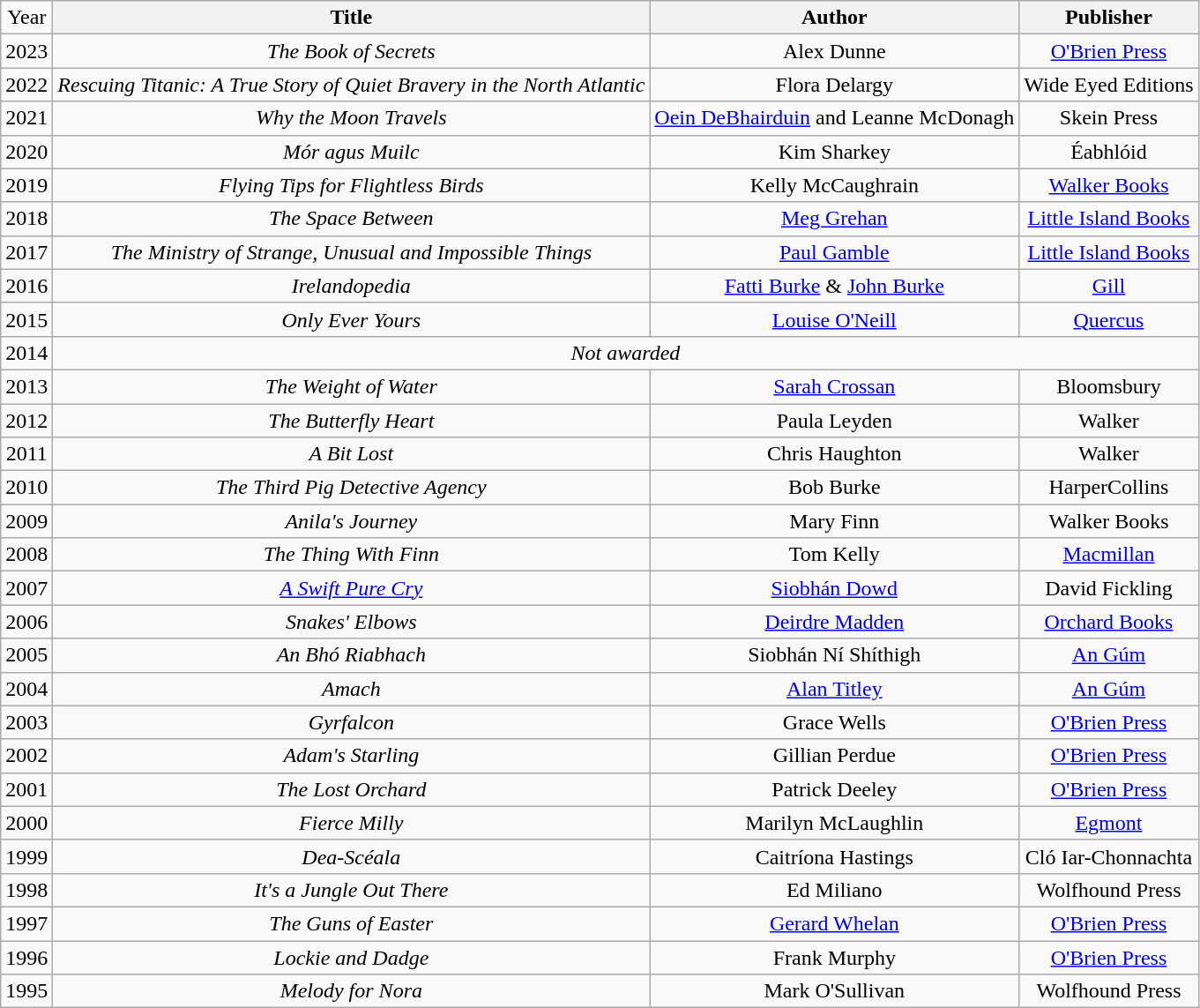<table class="wikitable" style="text-align:center;">
<tr>
<td>Year</td>
<th>Title</th>
<th>Author</th>
<th>Publisher</th>
</tr>
<tr>
<td>2023</td>
<td><em>The Book of Secrets</em></td>
<td>Alex Dunne</td>
<td><a href='#'>O'Brien Press</a></td>
</tr>
<tr>
<td>2022</td>
<td><em>Rescuing Titanic: A True Story of Quiet Bravery in the North Atlantic</em></td>
<td>Flora Delargy</td>
<td>Wide Eyed Editions</td>
</tr>
<tr>
<td>2021</td>
<td><em>Why the Moon Travels</em></td>
<td><a href='#'>Oein DeBhairduin</a> and Leanne McDonagh</td>
<td>Skein Press</td>
</tr>
<tr>
<td>2020</td>
<td><em>Mór agus Muilc</em></td>
<td>Kim Sharkey</td>
<td>Éabhlóid</td>
</tr>
<tr>
<td>2019</td>
<td><em>Flying Tips for Flightless Birds</em></td>
<td>Kelly McCaughrain</td>
<td><a href='#'>Walker Books</a></td>
</tr>
<tr>
<td>2018</td>
<td><em>The Space Between</em></td>
<td><a href='#'>Meg Grehan</a></td>
<td><a href='#'>Little Island Books</a></td>
</tr>
<tr>
<td>2017</td>
<td><em> The Ministry of Strange, Unusual and Impossible Things</em></td>
<td><a href='#'>Paul Gamble</a></td>
<td><a href='#'>Little Island Books</a></td>
</tr>
<tr>
<td>2016</td>
<td><em> Irelandopedia</em></td>
<td><a href='#'>Fatti Burke</a> & <a href='#'>John Burke</a></td>
<td><a href='#'>Gill</a></td>
</tr>
<tr>
<td>2015</td>
<td><em>Only Ever Yours</em></td>
<td><a href='#'>Louise O'Neill</a></td>
<td><a href='#'>Quercus</a></td>
</tr>
<tr>
<td>2014</td>
<td colspan="3"><em>Not awarded</em></td>
</tr>
<tr>
<td>2013</td>
<td><em>The Weight of Water</em></td>
<td><a href='#'>Sarah Crossan</a></td>
<td>Bloomsbury</td>
</tr>
<tr>
<td>2012</td>
<td><em>The Butterfly Heart</em></td>
<td>Paula Leyden</td>
<td>Walker</td>
</tr>
<tr>
<td>2011</td>
<td><em>A Bit Lost</em></td>
<td>Chris Haughton</td>
<td>Walker</td>
</tr>
<tr>
<td>2010</td>
<td><em>The Third Pig Detective Agency</em></td>
<td>Bob Burke</td>
<td>HarperCollins</td>
</tr>
<tr>
<td>2009</td>
<td><em>Anila's Journey</em></td>
<td>Mary Finn</td>
<td>Walker Books</td>
</tr>
<tr>
<td>2008</td>
<td><em>The Thing With Finn</em></td>
<td>Tom Kelly</td>
<td><a href='#'>Macmillan</a></td>
</tr>
<tr>
<td>2007</td>
<td><em><a href='#'>A Swift Pure Cry</a></em></td>
<td><a href='#'>Siobhán Dowd</a></td>
<td>David Fickling</td>
</tr>
<tr>
<td>2006</td>
<td><em>Snakes' Elbows</em></td>
<td><a href='#'>Deirdre Madden</a></td>
<td><a href='#'>Orchard Books</a></td>
</tr>
<tr>
<td>2005</td>
<td><em>An Bhó Riabhach</em></td>
<td>Siobhán Ní Shíthigh</td>
<td><a href='#'>An Gúm</a></td>
</tr>
<tr>
<td>2004</td>
<td><em>Amach</em></td>
<td><a href='#'>Alan Titley</a></td>
<td><a href='#'>An Gúm</a></td>
</tr>
<tr>
<td>2003</td>
<td><em>Gyrfalcon</em></td>
<td>Grace Wells</td>
<td><a href='#'>O'Brien Press</a></td>
</tr>
<tr>
<td>2002</td>
<td><em>Adam's Starling</em></td>
<td>Gillian Perdue</td>
<td><a href='#'>O'Brien Press</a></td>
</tr>
<tr>
<td>2001</td>
<td><em>The Lost Orchard</em></td>
<td>Patrick Deeley</td>
<td><a href='#'>O'Brien Press</a></td>
</tr>
<tr>
<td>2000</td>
<td><em>Fierce Milly</em></td>
<td>Marilyn McLaughlin</td>
<td><a href='#'>Egmont</a></td>
</tr>
<tr>
<td>1999</td>
<td><em>Dea-Scéala</em></td>
<td>Caitríona Hastings</td>
<td>Cló Iar-Chonnachta</td>
</tr>
<tr>
<td>1998</td>
<td><em>It's a Jungle Out There</em></td>
<td>Ed Miliano</td>
<td>Wolfhound Press</td>
</tr>
<tr>
<td>1997</td>
<td><em>The Guns of Easter</em></td>
<td><a href='#'>Gerard Whelan</a></td>
<td><a href='#'>O'Brien Press</a></td>
</tr>
<tr>
<td>1996</td>
<td><em>Lockie and Dadge</em></td>
<td>Frank Murphy</td>
<td><a href='#'>O'Brien Press</a></td>
</tr>
<tr>
<td>1995</td>
<td><em>Melody for Nora</em></td>
<td>Mark O'Sullivan</td>
<td>Wolfhound Press</td>
</tr>
</table>
